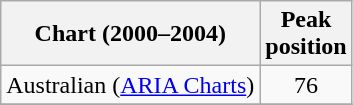<table class="wikitable">
<tr>
<th>Chart (2000–2004)</th>
<th>Peak<br>position</th>
</tr>
<tr>
<td>Australian (<a href='#'>ARIA Charts</a>)</td>
<td align="center">76</td>
</tr>
<tr>
</tr>
</table>
